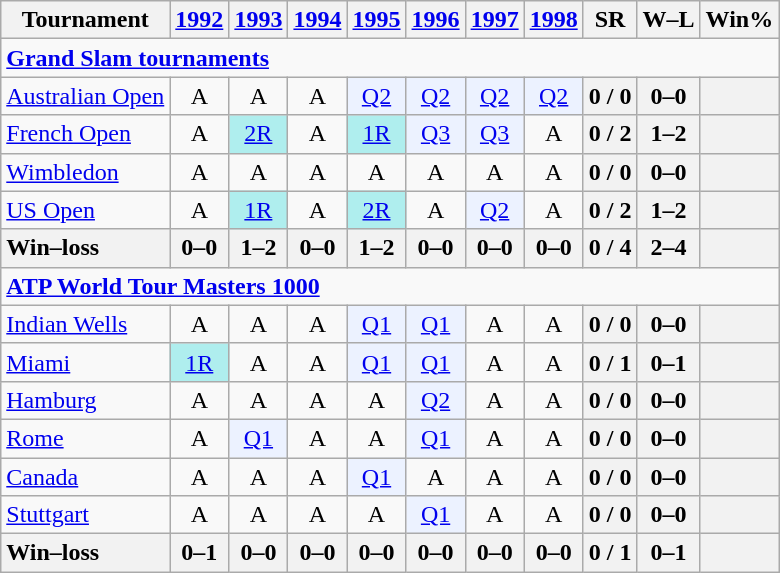<table class=wikitable style=text-align:center>
<tr>
<th>Tournament</th>
<th><a href='#'>1992</a></th>
<th><a href='#'>1993</a></th>
<th><a href='#'>1994</a></th>
<th><a href='#'>1995</a></th>
<th><a href='#'>1996</a></th>
<th><a href='#'>1997</a></th>
<th><a href='#'>1998</a></th>
<th>SR</th>
<th>W–L</th>
<th>Win%</th>
</tr>
<tr>
<td colspan=25 style=text-align:left><a href='#'><strong>Grand Slam tournaments</strong></a></td>
</tr>
<tr>
<td align=left><a href='#'>Australian Open</a></td>
<td>A</td>
<td>A</td>
<td>A</td>
<td bgcolor=ecf2ff><a href='#'>Q2</a></td>
<td bgcolor=ecf2ff><a href='#'>Q2</a></td>
<td bgcolor=ecf2ff><a href='#'>Q2</a></td>
<td bgcolor=ecf2ff><a href='#'>Q2</a></td>
<th>0 / 0</th>
<th>0–0</th>
<th></th>
</tr>
<tr>
<td align=left><a href='#'>French Open</a></td>
<td>A</td>
<td bgcolor=afeeee><a href='#'>2R</a></td>
<td>A</td>
<td bgcolor=afeeee><a href='#'>1R</a></td>
<td bgcolor=ecf2ff><a href='#'>Q3</a></td>
<td bgcolor=ecf2ff><a href='#'>Q3</a></td>
<td>A</td>
<th>0 / 2</th>
<th>1–2</th>
<th></th>
</tr>
<tr>
<td align=left><a href='#'>Wimbledon</a></td>
<td>A</td>
<td>A</td>
<td>A</td>
<td>A</td>
<td>A</td>
<td>A</td>
<td>A</td>
<th>0 / 0</th>
<th>0–0</th>
<th></th>
</tr>
<tr>
<td align=left><a href='#'>US Open</a></td>
<td>A</td>
<td bgcolor=afeeee><a href='#'>1R</a></td>
<td>A</td>
<td bgcolor=afeeee><a href='#'>2R</a></td>
<td>A</td>
<td bgcolor=ecf2ff><a href='#'>Q2</a></td>
<td>A</td>
<th>0 / 2</th>
<th>1–2</th>
<th></th>
</tr>
<tr>
<th style=text-align:left>Win–loss</th>
<th>0–0</th>
<th>1–2</th>
<th>0–0</th>
<th>1–2</th>
<th>0–0</th>
<th>0–0</th>
<th>0–0</th>
<th>0 / 4</th>
<th>2–4</th>
<th></th>
</tr>
<tr>
<td colspan=15 align=left><strong><a href='#'>ATP World Tour Masters 1000</a></strong></td>
</tr>
<tr>
<td align=left><a href='#'>Indian Wells</a></td>
<td>A</td>
<td>A</td>
<td>A</td>
<td bgcolor=ecf2ff><a href='#'>Q1</a></td>
<td bgcolor=ecf2ff><a href='#'>Q1</a></td>
<td>A</td>
<td>A</td>
<th>0 / 0</th>
<th>0–0</th>
<th></th>
</tr>
<tr>
<td align=left><a href='#'>Miami</a></td>
<td bgcolor=afeeee><a href='#'>1R</a></td>
<td>A</td>
<td>A</td>
<td bgcolor=ecf2ff><a href='#'>Q1</a></td>
<td bgcolor=ecf2ff><a href='#'>Q1</a></td>
<td>A</td>
<td>A</td>
<th>0 / 1</th>
<th>0–1</th>
<th></th>
</tr>
<tr>
<td align=left><a href='#'>Hamburg</a></td>
<td>A</td>
<td>A</td>
<td>A</td>
<td>A</td>
<td bgcolor=ecf2ff><a href='#'>Q2</a></td>
<td>A</td>
<td>A</td>
<th>0 / 0</th>
<th>0–0</th>
<th></th>
</tr>
<tr>
<td align=left><a href='#'>Rome</a></td>
<td>A</td>
<td bgcolor=ecf2ff><a href='#'>Q1</a></td>
<td>A</td>
<td>A</td>
<td bgcolor=ecf2ff><a href='#'>Q1</a></td>
<td>A</td>
<td>A</td>
<th>0 / 0</th>
<th>0–0</th>
<th></th>
</tr>
<tr>
<td align=left><a href='#'>Canada</a></td>
<td>A</td>
<td>A</td>
<td>A</td>
<td bgcolor=ecf2ff><a href='#'>Q1</a></td>
<td>A</td>
<td>A</td>
<td>A</td>
<th>0 / 0</th>
<th>0–0</th>
<th></th>
</tr>
<tr>
<td align=left><a href='#'>Stuttgart</a></td>
<td>A</td>
<td>A</td>
<td>A</td>
<td>A</td>
<td bgcolor=ecf2ff><a href='#'>Q1</a></td>
<td>A</td>
<td>A</td>
<th>0 / 0</th>
<th>0–0</th>
<th></th>
</tr>
<tr>
<th style=text-align:left>Win–loss</th>
<th>0–1</th>
<th>0–0</th>
<th>0–0</th>
<th>0–0</th>
<th>0–0</th>
<th>0–0</th>
<th>0–0</th>
<th>0 / 1</th>
<th>0–1</th>
<th></th>
</tr>
</table>
